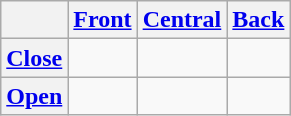<table class="wikitable" style="text-align:center;">
<tr>
<th></th>
<th><a href='#'>Front</a></th>
<th><a href='#'>Central</a></th>
<th><a href='#'>Back</a></th>
</tr>
<tr>
<th><a href='#'>Close</a></th>
<td>   </td>
<td></td>
<td>   </td>
</tr>
<tr>
<th><a href='#'>Open</a></th>
<td></td>
<td>   </td>
<td></td>
</tr>
</table>
